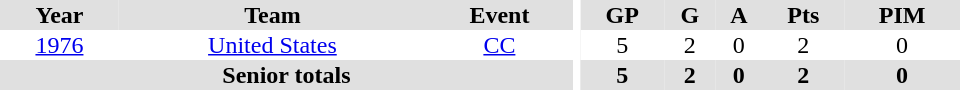<table border="0" cellpadding="1" cellspacing="0" ID="Table3" style="text-align:center; width:40em">
<tr bgcolor="#e0e0e0">
<th>Year</th>
<th>Team</th>
<th>Event</th>
<th rowspan="102" bgcolor="#ffffff"></th>
<th>GP</th>
<th>G</th>
<th>A</th>
<th>Pts</th>
<th>PIM</th>
</tr>
<tr>
<td><a href='#'>1976</a></td>
<td><a href='#'>United States</a></td>
<td><a href='#'>CC</a></td>
<td>5</td>
<td>2</td>
<td>0</td>
<td>2</td>
<td>0</td>
</tr>
<tr bgcolor="#e0e0e0">
<th colspan="3">Senior totals</th>
<th>5</th>
<th>2</th>
<th>0</th>
<th>2</th>
<th>0</th>
</tr>
</table>
